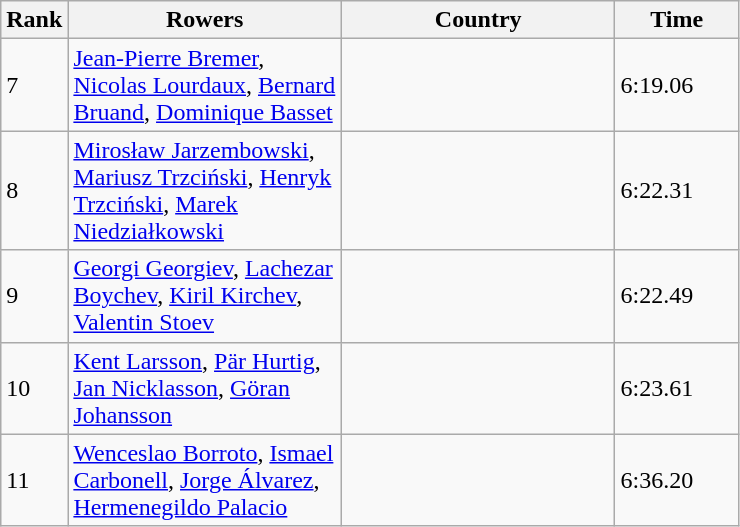<table class="wikitable">
<tr>
<th width=25>Rank</th>
<th width=175>Rowers</th>
<th width=175>Country</th>
<th width=75>Time</th>
</tr>
<tr>
<td>7</td>
<td><a href='#'>Jean-Pierre Bremer</a>, <a href='#'>Nicolas Lourdaux</a>, <a href='#'>Bernard Bruand</a>, <a href='#'>Dominique Basset</a></td>
<td></td>
<td>6:19.06</td>
</tr>
<tr>
<td>8</td>
<td><a href='#'>Mirosław Jarzembowski</a>, <a href='#'>Mariusz Trzciński</a>, <a href='#'>Henryk Trzciński</a>, <a href='#'>Marek Niedziałkowski</a></td>
<td></td>
<td>6:22.31</td>
</tr>
<tr>
<td>9</td>
<td><a href='#'>Georgi Georgiev</a>, <a href='#'>Lachezar Boychev</a>, <a href='#'>Kiril Kirchev</a>, <a href='#'>Valentin Stoev</a></td>
<td></td>
<td>6:22.49</td>
</tr>
<tr>
<td>10</td>
<td><a href='#'>Kent Larsson</a>, <a href='#'>Pär Hurtig</a>, <a href='#'>Jan Nicklasson</a>, <a href='#'>Göran Johansson</a></td>
<td></td>
<td>6:23.61</td>
</tr>
<tr>
<td>11</td>
<td><a href='#'>Wenceslao Borroto</a>, <a href='#'>Ismael Carbonell</a>, <a href='#'>Jorge Álvarez</a>, <a href='#'>Hermenegildo Palacio</a></td>
<td></td>
<td>6:36.20</td>
</tr>
</table>
